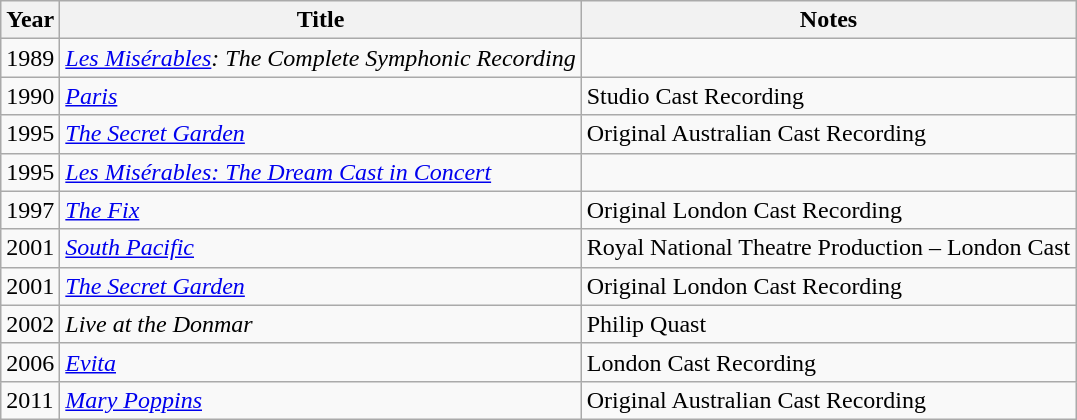<table class=wikitable>
<tr>
<th>Year</th>
<th>Title</th>
<th>Notes</th>
</tr>
<tr>
<td>1989</td>
<td><em><a href='#'>Les Misérables</a>: The Complete Symphonic Recording</em></td>
<td></td>
</tr>
<tr>
<td>1990</td>
<td><em><a href='#'>Paris</a></em></td>
<td>Studio Cast Recording</td>
</tr>
<tr>
<td>1995</td>
<td><em><a href='#'>The Secret Garden</a></em></td>
<td>Original Australian Cast Recording</td>
</tr>
<tr>
<td>1995</td>
<td><em><a href='#'>Les Misérables: The Dream Cast in Concert</a></em></td>
<td></td>
</tr>
<tr>
<td>1997</td>
<td><em><a href='#'>The Fix</a></em></td>
<td>Original London Cast Recording</td>
</tr>
<tr>
<td>2001</td>
<td><em><a href='#'>South Pacific</a></em></td>
<td>Royal National Theatre Production – London Cast</td>
</tr>
<tr>
<td>2001</td>
<td><em><a href='#'>The Secret Garden</a></em></td>
<td>Original London Cast Recording</td>
</tr>
<tr>
<td>2002</td>
<td><em>Live at the Donmar</em></td>
<td>Philip Quast</td>
</tr>
<tr>
<td>2006</td>
<td><em><a href='#'>Evita</a></em></td>
<td>London Cast Recording</td>
</tr>
<tr>
<td>2011</td>
<td><em><a href='#'>Mary Poppins</a></em></td>
<td>Original Australian Cast Recording</td>
</tr>
</table>
